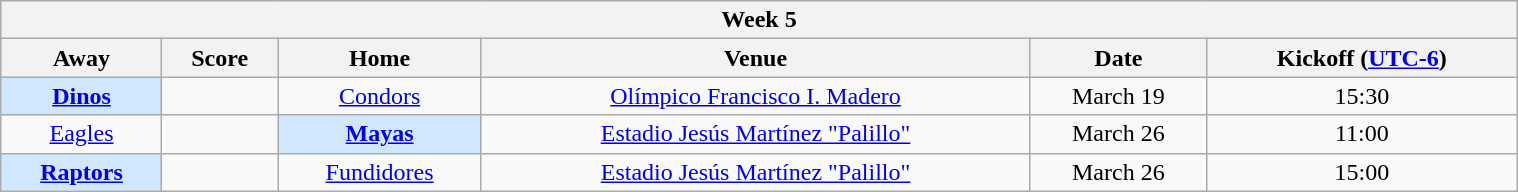<table class="wikitable mw-collapsible mw-collapsed" style="width:80%; margin:1em auto;">
<tr>
<th colspan="8">Week 5</th>
</tr>
<tr>
<th>Away</th>
<th>Score</th>
<th>Home</th>
<th>Venue</th>
<th>Date</th>
<th>Kickoff (<a href='#'>UTC-6</a>)</th>
</tr>
<tr align="center">
<td bgcolor="#D0E7FF"><strong><a href='#'>Dinos</a></strong></td>
<td></td>
<td><a href='#'>Condors</a></td>
<td><a href='#'>Olímpico Francisco I. Madero</a></td>
<td>March 19</td>
<td>15:30</td>
</tr>
<tr align="center">
<td><a href='#'>Eagles</a></td>
<td></td>
<td bgcolor="#D0E7FF"><strong><a href='#'>Mayas</a></strong></td>
<td><a href='#'>Estadio Jesús Martínez "Palillo"</a></td>
<td>March 26</td>
<td>11:00</td>
</tr>
<tr align="center">
<td bgcolor="#D0E7FF"><strong><a href='#'>Raptors</a></strong></td>
<td></td>
<td><a href='#'>Fundidores</a></td>
<td><a href='#'>Estadio Jesús Martínez "Palillo"</a></td>
<td>March 26</td>
<td>15:00</td>
</tr>
</table>
